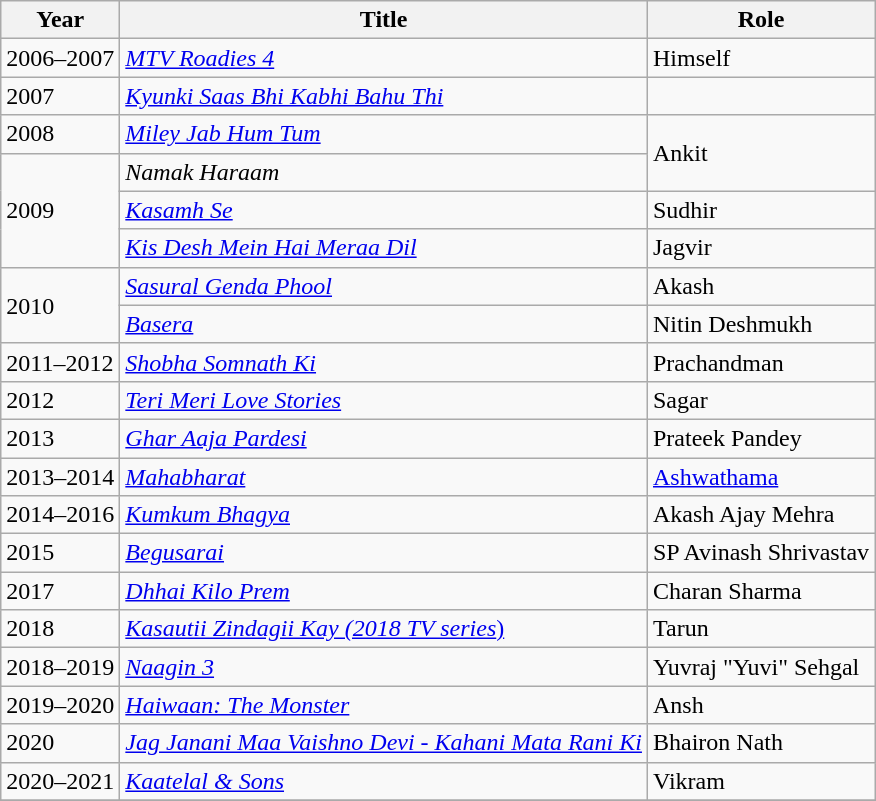<table class="wikitable">
<tr>
<th>Year</th>
<th>Title</th>
<th>Role</th>
</tr>
<tr>
<td>2006–2007</td>
<td><em><a href='#'>MTV Roadies 4</a></em></td>
<td>Himself</td>
</tr>
<tr>
<td>2007</td>
<td><em><a href='#'>Kyunki Saas Bhi Kabhi Bahu Thi</a></em></td>
<td></td>
</tr>
<tr>
<td>2008</td>
<td><em><a href='#'>Miley Jab Hum Tum</a></em></td>
<td rowspan="2">Ankit</td>
</tr>
<tr>
<td rowspan="3">2009</td>
<td><em>Namak Haraam</em></td>
</tr>
<tr>
<td><a href='#'><em>Kasamh</em> <em>Se</em></a></td>
<td>Sudhir</td>
</tr>
<tr>
<td><em><a href='#'>Kis Desh Mein Hai Meraa Dil</a></em></td>
<td>Jagvir</td>
</tr>
<tr>
<td rowspan="2">2010</td>
<td><em><a href='#'>Sasural Genda Phool</a></em></td>
<td>Akash</td>
</tr>
<tr>
<td><em><a href='#'>Basera</a></em></td>
<td>Nitin Deshmukh</td>
</tr>
<tr>
<td>2011–2012</td>
<td><em><a href='#'>Shobha Somnath Ki</a></em></td>
<td>Prachandman</td>
</tr>
<tr>
<td>2012</td>
<td><em><a href='#'>Teri Meri Love Stories</a></em></td>
<td>Sagar</td>
</tr>
<tr>
<td>2013</td>
<td><em><a href='#'>Ghar Aaja Pardesi</a></em></td>
<td>Prateek Pandey</td>
</tr>
<tr>
<td>2013–2014</td>
<td><em><a href='#'>Mahabharat</a></em></td>
<td><a href='#'>Ashwathama</a></td>
</tr>
<tr>
<td>2014–2016</td>
<td><em><a href='#'>Kumkum Bhagya</a></em></td>
<td>Akash Ajay Mehra</td>
</tr>
<tr>
<td>2015</td>
<td><em><a href='#'>Begusarai</a></em></td>
<td>SP Avinash Shrivastav</td>
</tr>
<tr>
<td>2017</td>
<td><em><a href='#'>Dhhai Kilo Prem</a></em></td>
<td>Charan Sharma</td>
</tr>
<tr>
<td>2018</td>
<td><a href='#'><em>Kasautii Zindagii Kay (2018 TV series</em>)</a></td>
<td>Tarun</td>
</tr>
<tr>
<td>2018–2019</td>
<td><em><a href='#'>Naagin 3</a></em></td>
<td>Yuvraj "Yuvi" Sehgal</td>
</tr>
<tr>
<td>2019–2020</td>
<td><em><a href='#'>Haiwaan: The Monster</a></em></td>
<td>Ansh</td>
</tr>
<tr>
<td>2020</td>
<td><em><a href='#'>Jag Janani Maa Vaishno Devi - Kahani Mata Rani Ki</a></em></td>
<td>Bhairon Nath</td>
</tr>
<tr>
<td>2020–2021</td>
<td><em><a href='#'>Kaatelal & Sons</a></em></td>
<td>Vikram</td>
</tr>
<tr>
</tr>
</table>
